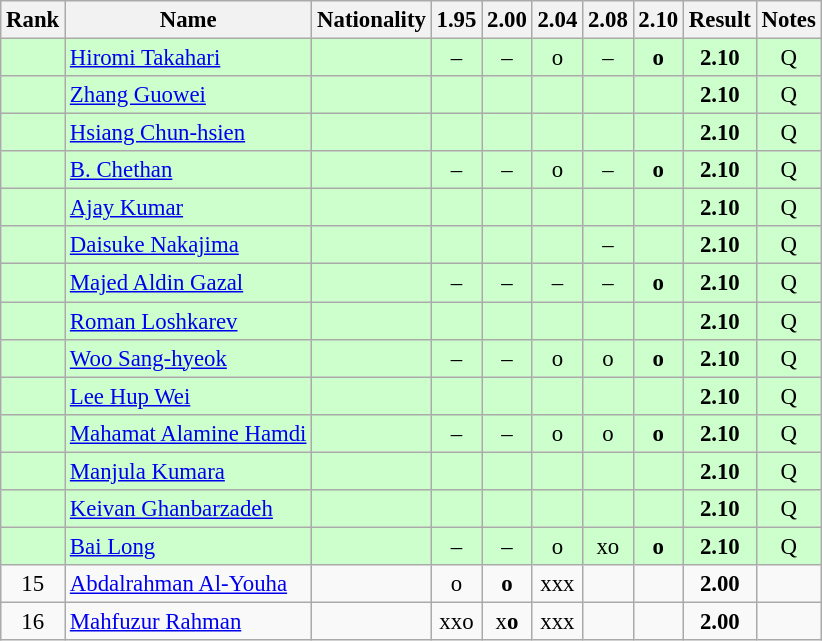<table class="wikitable sortable" style="text-align:center;font-size:95%">
<tr>
<th>Rank</th>
<th>Name</th>
<th>Nationality</th>
<th>1.95</th>
<th>2.00</th>
<th>2.04</th>
<th>2.08</th>
<th>2.10</th>
<th>Result</th>
<th>Notes</th>
</tr>
<tr bgcolor=ccffcc>
<td></td>
<td align=left><a href='#'>Hiromi Takahari</a></td>
<td align=left></td>
<td>–</td>
<td>–</td>
<td>o</td>
<td>–</td>
<td><strong>o</strong></td>
<td><strong>2.10</strong></td>
<td>Q</td>
</tr>
<tr bgcolor=ccffcc>
<td></td>
<td align=left><a href='#'>Zhang Guowei</a></td>
<td align=left></td>
<td></td>
<td></td>
<td></td>
<td></td>
<td></td>
<td><strong>2.10</strong></td>
<td>Q</td>
</tr>
<tr bgcolor=ccffcc>
<td></td>
<td align=left><a href='#'>Hsiang Chun-hsien</a></td>
<td align=left></td>
<td></td>
<td></td>
<td></td>
<td></td>
<td></td>
<td><strong>2.10</strong></td>
<td>Q</td>
</tr>
<tr bgcolor=ccffcc>
<td></td>
<td align=left><a href='#'>B. Chethan</a></td>
<td align=left></td>
<td>–</td>
<td>–</td>
<td>o</td>
<td>–</td>
<td><strong>o</strong></td>
<td><strong>2.10</strong></td>
<td>Q</td>
</tr>
<tr bgcolor=ccffcc>
<td></td>
<td align=left><a href='#'>Ajay Kumar</a></td>
<td align=left></td>
<td></td>
<td></td>
<td></td>
<td></td>
<td></td>
<td><strong>2.10</strong></td>
<td>Q</td>
</tr>
<tr bgcolor=ccffcc>
<td></td>
<td align=left><a href='#'>Daisuke Nakajima</a></td>
<td align=left></td>
<td></td>
<td></td>
<td></td>
<td>–</td>
<td></td>
<td><strong>2.10</strong></td>
<td>Q</td>
</tr>
<tr bgcolor=ccffcc>
<td></td>
<td align=left><a href='#'>Majed Aldin Gazal</a></td>
<td align=left></td>
<td>–</td>
<td>–</td>
<td>–</td>
<td>–</td>
<td><strong>o</strong></td>
<td><strong>2.10</strong></td>
<td>Q</td>
</tr>
<tr bgcolor=ccffcc>
<td></td>
<td align=left><a href='#'>Roman Loshkarev</a></td>
<td align=left></td>
<td></td>
<td></td>
<td></td>
<td></td>
<td></td>
<td><strong>2.10</strong></td>
<td>Q</td>
</tr>
<tr bgcolor=ccffcc>
<td></td>
<td align=left><a href='#'>Woo Sang-hyeok</a></td>
<td align=left></td>
<td>–</td>
<td>–</td>
<td>o</td>
<td>o</td>
<td><strong>o</strong></td>
<td><strong>2.10</strong></td>
<td>Q</td>
</tr>
<tr bgcolor=ccffcc>
<td></td>
<td align=left><a href='#'>Lee Hup Wei</a></td>
<td align=left></td>
<td></td>
<td></td>
<td></td>
<td></td>
<td></td>
<td><strong>2.10</strong></td>
<td>Q</td>
</tr>
<tr bgcolor=ccffcc>
<td></td>
<td align=left><a href='#'>Mahamat Alamine Hamdi</a></td>
<td align=left></td>
<td>–</td>
<td>–</td>
<td>o</td>
<td>o</td>
<td><strong>o</strong></td>
<td><strong>2.10</strong></td>
<td>Q</td>
</tr>
<tr bgcolor=ccffcc>
<td></td>
<td align=left><a href='#'>Manjula Kumara</a></td>
<td align=left></td>
<td></td>
<td></td>
<td></td>
<td></td>
<td></td>
<td><strong>2.10</strong></td>
<td>Q</td>
</tr>
<tr bgcolor=ccffcc>
<td></td>
<td align=left><a href='#'>Keivan Ghanbarzadeh</a></td>
<td align=left></td>
<td></td>
<td></td>
<td></td>
<td></td>
<td></td>
<td><strong>2.10</strong></td>
<td>Q</td>
</tr>
<tr bgcolor=ccffcc>
<td></td>
<td align=left><a href='#'>Bai Long</a></td>
<td align=left></td>
<td>–</td>
<td>–</td>
<td>o</td>
<td>xo</td>
<td><strong>o</strong></td>
<td><strong>2.10</strong></td>
<td>Q</td>
</tr>
<tr>
<td>15</td>
<td align=left><a href='#'>Abdalrahman Al-Youha</a></td>
<td align=left></td>
<td>o</td>
<td><strong>o</strong></td>
<td>xxx</td>
<td></td>
<td></td>
<td><strong>2.00</strong></td>
<td></td>
</tr>
<tr>
<td>16</td>
<td align=left><a href='#'>Mahfuzur Rahman</a></td>
<td align=left></td>
<td>xxo</td>
<td>x<strong>o</strong></td>
<td>xxx</td>
<td></td>
<td></td>
<td><strong>2.00</strong></td>
<td></td>
</tr>
</table>
